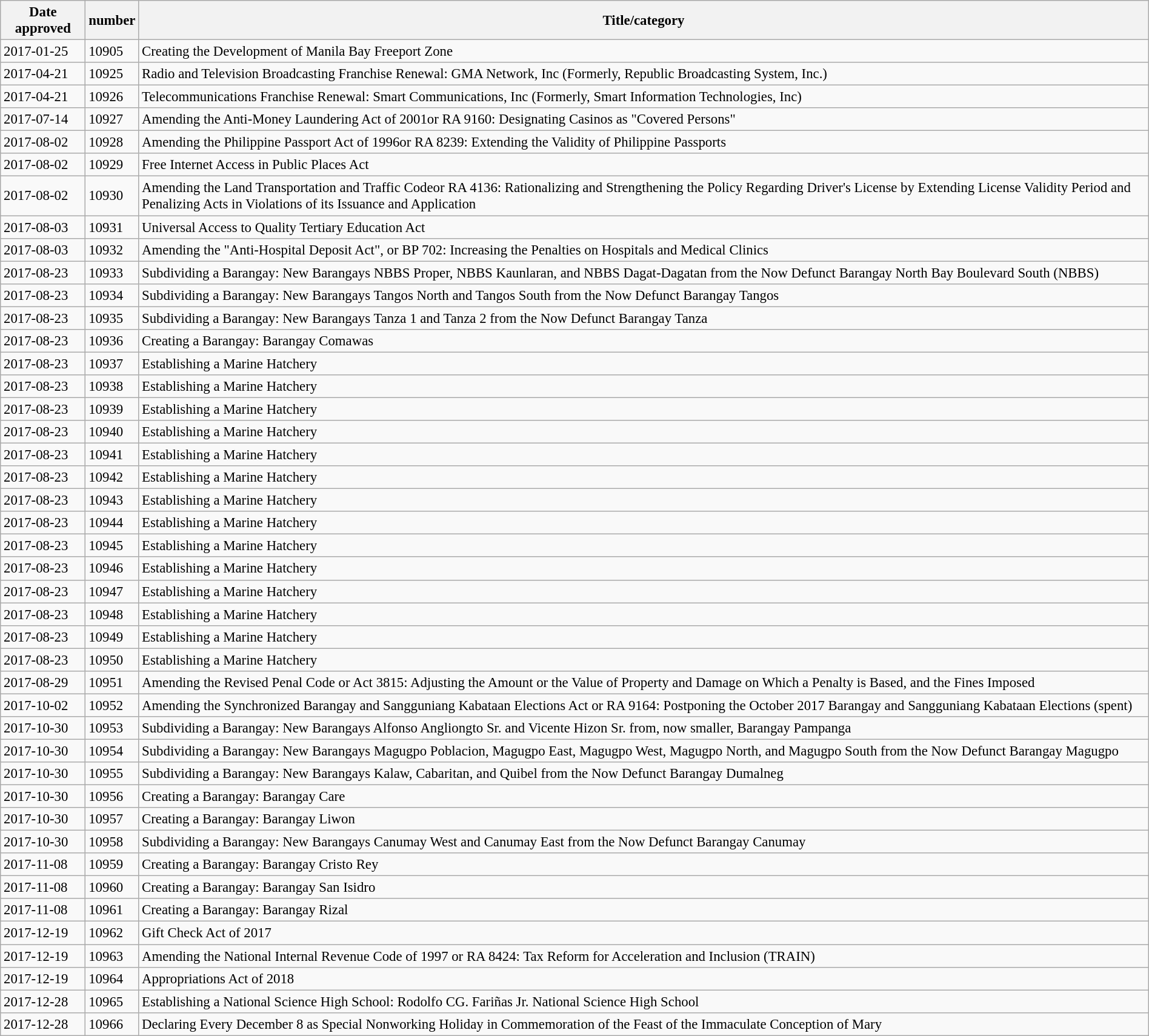<table class="wikitable sortable collapsible collapsed plainrowheaders" style="width: 100%; font-size: 95%">
<tr>
<th scope="col" data-sort-type="isoDate">Date approved</th>
<th scope="col"> number</th>
<th scope="col">Title/category</th>
</tr>
<tr>
<td>2017-01-25</td>
<td>10905</td>
<td>Creating the Development of Manila Bay Freeport Zone</td>
</tr>
<tr>
<td>2017-04-21</td>
<td>10925</td>
<td>Radio and Television Broadcasting Franchise Renewal: GMA Network, Inc (Formerly, Republic Broadcasting System, Inc.)</td>
</tr>
<tr>
<td>2017-04-21</td>
<td>10926</td>
<td>Telecommunications Franchise Renewal: Smart Communications, Inc (Formerly, Smart Information Technologies, Inc)</td>
</tr>
<tr>
<td>2017-07-14</td>
<td>10927</td>
<td>Amending the Anti-Money Laundering Act of 2001or RA 9160: Designating Casinos as "Covered Persons"</td>
</tr>
<tr>
<td>2017-08-02</td>
<td>10928</td>
<td>Amending the Philippine Passport Act of 1996or RA 8239: Extending the Validity of Philippine Passports</td>
</tr>
<tr>
<td>2017-08-02</td>
<td>10929</td>
<td>Free Internet Access in Public Places Act</td>
</tr>
<tr>
<td>2017-08-02</td>
<td>10930</td>
<td>Amending the Land Transportation and Traffic Codeor RA 4136: Rationalizing and Strengthening the Policy Regarding Driver's License by Extending License Validity Period and Penalizing Acts in Violations of its Issuance and Application</td>
</tr>
<tr>
<td>2017-08-03</td>
<td>10931</td>
<td>Universal Access to Quality Tertiary Education Act</td>
</tr>
<tr>
<td>2017-08-03</td>
<td>10932</td>
<td>Amending the "Anti-Hospital Deposit Act", or BP 702: Increasing the Penalties on Hospitals and Medical Clinics</td>
</tr>
<tr>
<td>2017-08-23</td>
<td>10933</td>
<td>Subdividing a Barangay: New Barangays NBBS Proper, NBBS Kaunlaran, and NBBS Dagat-Dagatan from the Now Defunct Barangay North Bay Boulevard South (NBBS)</td>
</tr>
<tr>
<td>2017-08-23</td>
<td>10934</td>
<td>Subdividing a Barangay: New Barangays Tangos North and Tangos South from the Now Defunct Barangay Tangos</td>
</tr>
<tr>
<td>2017-08-23</td>
<td>10935</td>
<td>Subdividing a Barangay: New Barangays Tanza 1 and Tanza 2 from the Now Defunct Barangay Tanza</td>
</tr>
<tr>
<td>2017-08-23</td>
<td>10936</td>
<td>Creating a Barangay: Barangay Comawas</td>
</tr>
<tr>
<td>2017-08-23</td>
<td>10937</td>
<td>Establishing a Marine Hatchery</td>
</tr>
<tr>
<td>2017-08-23</td>
<td>10938</td>
<td>Establishing a Marine Hatchery</td>
</tr>
<tr>
<td>2017-08-23</td>
<td>10939</td>
<td>Establishing a Marine Hatchery</td>
</tr>
<tr>
<td>2017-08-23</td>
<td>10940</td>
<td>Establishing a Marine Hatchery</td>
</tr>
<tr>
<td>2017-08-23</td>
<td>10941</td>
<td>Establishing a Marine Hatchery</td>
</tr>
<tr>
<td>2017-08-23</td>
<td>10942</td>
<td>Establishing a Marine Hatchery</td>
</tr>
<tr>
<td>2017-08-23</td>
<td>10943</td>
<td>Establishing a Marine Hatchery</td>
</tr>
<tr>
<td>2017-08-23</td>
<td>10944</td>
<td>Establishing a Marine Hatchery</td>
</tr>
<tr>
<td>2017-08-23</td>
<td>10945</td>
<td>Establishing a Marine Hatchery</td>
</tr>
<tr>
<td>2017-08-23</td>
<td>10946</td>
<td>Establishing a Marine Hatchery</td>
</tr>
<tr>
<td>2017-08-23</td>
<td>10947</td>
<td>Establishing a Marine Hatchery</td>
</tr>
<tr>
<td>2017-08-23</td>
<td>10948</td>
<td>Establishing a Marine Hatchery</td>
</tr>
<tr>
<td>2017-08-23</td>
<td>10949</td>
<td>Establishing a Marine Hatchery</td>
</tr>
<tr>
<td>2017-08-23</td>
<td>10950</td>
<td>Establishing a Marine Hatchery</td>
</tr>
<tr>
<td>2017-08-29</td>
<td>10951</td>
<td>Amending the Revised Penal Code or Act 3815: Adjusting the Amount or the Value of Property and Damage on Which a Penalty is Based, and the Fines Imposed</td>
</tr>
<tr>
<td>2017-10-02</td>
<td>10952</td>
<td>Amending the Synchronized Barangay and Sangguniang Kabataan Elections Act or RA 9164: Postponing the October 2017 Barangay and Sangguniang Kabataan Elections (spent)</td>
</tr>
<tr>
<td>2017-10-30</td>
<td>10953</td>
<td>Subdividing a Barangay: New Barangays Alfonso Angliongto Sr. and Vicente Hizon Sr. from, now smaller, Barangay Pampanga</td>
</tr>
<tr>
<td>2017-10-30</td>
<td>10954</td>
<td>Subdividing a Barangay: New Barangays Magugpo Poblacion, Magugpo East, Magugpo West, Magugpo North, and Magugpo South from the Now Defunct Barangay Magugpo</td>
</tr>
<tr>
<td>2017-10-30</td>
<td>10955</td>
<td>Subdividing a Barangay: New Barangays Kalaw, Cabaritan, and Quibel from the Now Defunct Barangay Dumalneg</td>
</tr>
<tr>
<td>2017-10-30</td>
<td>10956</td>
<td>Creating a Barangay: Barangay Care</td>
</tr>
<tr>
<td>2017-10-30</td>
<td>10957</td>
<td>Creating a Barangay: Barangay Liwon</td>
</tr>
<tr>
<td>2017-10-30</td>
<td>10958</td>
<td>Subdividing a Barangay: New Barangays Canumay West and Canumay East from the Now Defunct Barangay Canumay</td>
</tr>
<tr>
<td>2017-11-08</td>
<td>10959</td>
<td>Creating a Barangay: Barangay Cristo Rey</td>
</tr>
<tr>
<td>2017-11-08</td>
<td>10960</td>
<td>Creating a Barangay: Barangay San Isidro</td>
</tr>
<tr>
<td>2017-11-08</td>
<td>10961</td>
<td>Creating a Barangay: Barangay Rizal</td>
</tr>
<tr>
<td>2017-12-19</td>
<td>10962</td>
<td>Gift Check Act of 2017</td>
</tr>
<tr>
<td>2017-12-19</td>
<td>10963</td>
<td>Amending the National Internal Revenue Code of 1997 or RA 8424: Tax Reform for Acceleration and Inclusion (TRAIN)</td>
</tr>
<tr>
<td>2017-12-19</td>
<td>10964</td>
<td>Appropriations Act of 2018</td>
</tr>
<tr>
<td>2017-12-28</td>
<td>10965</td>
<td>Establishing a National Science High School: Rodolfo CG. Fariñas Jr. National Science High School</td>
</tr>
<tr>
<td>2017-12-28</td>
<td>10966</td>
<td>Declaring Every December 8 as Special Nonworking Holiday in Commemoration of the Feast of the Immaculate Conception of Mary</td>
</tr>
</table>
